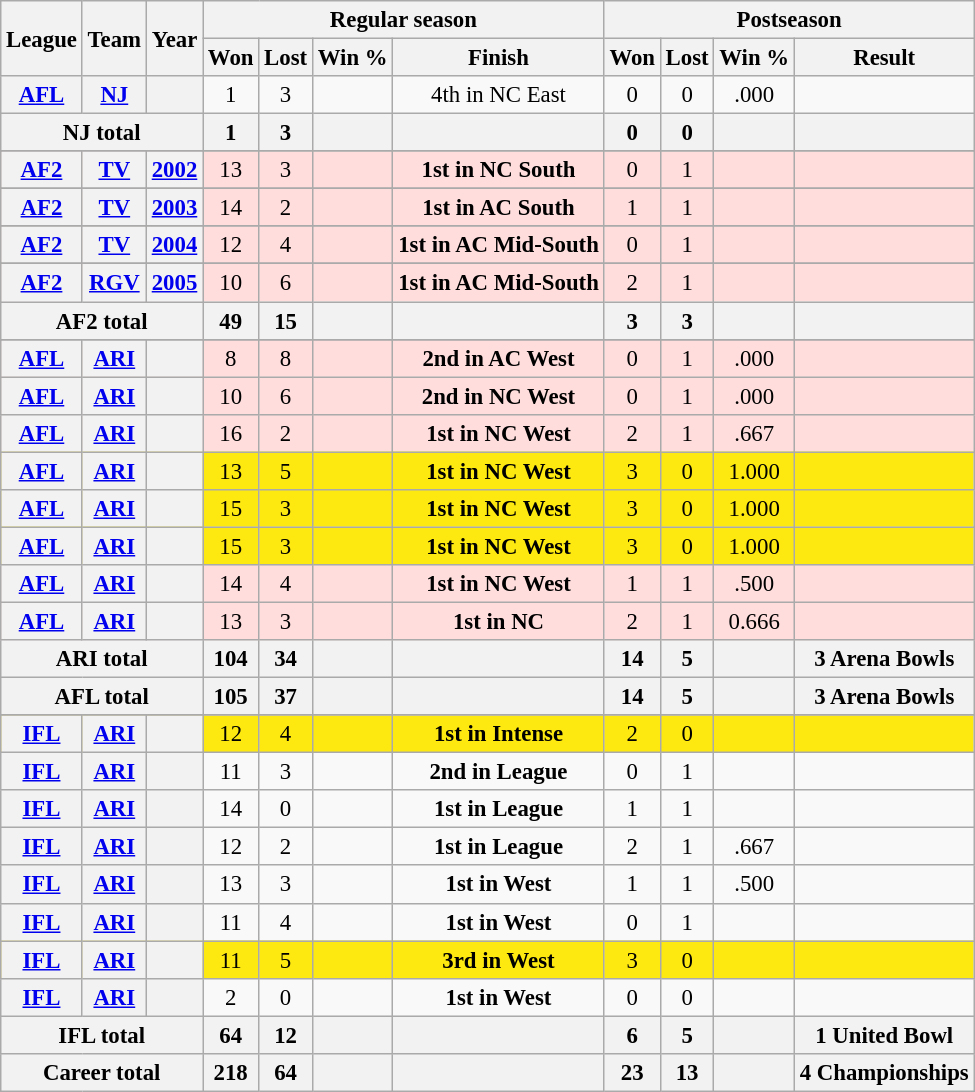<table class="wikitable" style="font-size: 95%; text-align:center;">
<tr>
<th rowspan=2>League</th>
<th rowspan=2>Team</th>
<th rowspan=2>Year</th>
<th colspan=4>Regular season</th>
<th colspan=4>Postseason</th>
</tr>
<tr>
<th>Won</th>
<th>Lost</th>
<th>Win %</th>
<th>Finish</th>
<th>Won</th>
<th>Lost</th>
<th>Win %</th>
<th>Result</th>
</tr>
<tr !>
<th><a href='#'>AFL</a></th>
<th><a href='#'>NJ</a></th>
<th></th>
<td>1</td>
<td>3</td>
<td></td>
<td>4th in NC East</td>
<td>0</td>
<td>0</td>
<td>.000</td>
<td></td>
</tr>
<tr>
<th colspan=3>NJ total</th>
<th>1</th>
<th>3</th>
<th></th>
<th></th>
<th>0</th>
<th>0</th>
<th></th>
<th></th>
</tr>
<tr>
</tr>
<tr ! style="background:#fdd;">
<th><a href='#'>AF2</a></th>
<th><a href='#'>TV</a></th>
<th><a href='#'>2002</a></th>
<td>13</td>
<td>3</td>
<td></td>
<td><strong>1st in NC South</strong></td>
<td>0</td>
<td>1</td>
<td></td>
<td></td>
</tr>
<tr>
</tr>
<tr ! style="background:#fdd;">
<th><a href='#'>AF2</a></th>
<th><a href='#'>TV</a></th>
<th><a href='#'>2003</a></th>
<td>14</td>
<td>2</td>
<td></td>
<td><strong>1st in AC South</strong></td>
<td>1</td>
<td>1</td>
<td></td>
<td></td>
</tr>
<tr>
</tr>
<tr ! style="background:#fdd;">
<th><a href='#'>AF2</a></th>
<th><a href='#'>TV</a></th>
<th><a href='#'>2004</a></th>
<td>12</td>
<td>4</td>
<td></td>
<td><strong>1st in AC Mid-South</strong></td>
<td>0</td>
<td>1</td>
<td></td>
<td></td>
</tr>
<tr>
</tr>
<tr ! style="background:#fdd;">
<th><a href='#'>AF2</a></th>
<th><a href='#'>RGV</a></th>
<th><a href='#'>2005</a></th>
<td>10</td>
<td>6</td>
<td></td>
<td><strong>1st in AC Mid-South</strong></td>
<td>2</td>
<td>1</td>
<td></td>
<td></td>
</tr>
<tr>
<th colspan=3>AF2 total</th>
<th>49</th>
<th>15</th>
<th></th>
<th></th>
<th>3</th>
<th>3</th>
<th></th>
<th></th>
</tr>
<tr>
</tr>
<tr ! style="background:#fdd;">
<th><a href='#'>AFL</a></th>
<th><a href='#'>ARI</a></th>
<th></th>
<td>8</td>
<td>8</td>
<td></td>
<td><strong>2nd in AC West</strong></td>
<td>0</td>
<td>1</td>
<td>.000</td>
<td></td>
</tr>
<tr ! style="background:#fdd;">
<th><a href='#'>AFL</a></th>
<th><a href='#'>ARI</a></th>
<th></th>
<td>10</td>
<td>6</td>
<td></td>
<td><strong>2nd in NC West</strong></td>
<td>0</td>
<td>1</td>
<td>.000</td>
<td></td>
</tr>
<tr ! style="background:#fdd;">
<th><a href='#'>AFL</a></th>
<th><a href='#'>ARI</a></th>
<th></th>
<td>16</td>
<td>2</td>
<td></td>
<td><strong>1st in NC West</strong></td>
<td>2</td>
<td>1</td>
<td>.667</td>
<td></td>
</tr>
<tr ! style="background:#FDE910;">
<th><a href='#'>AFL</a></th>
<th><a href='#'>ARI</a></th>
<th></th>
<td>13</td>
<td>5</td>
<td></td>
<td><strong>1st in NC West</strong></td>
<td>3</td>
<td>0</td>
<td>1.000</td>
<td></td>
</tr>
<tr ! style="background:#FDE910;">
<th><a href='#'>AFL</a></th>
<th><a href='#'>ARI</a></th>
<th></th>
<td>15</td>
<td>3</td>
<td></td>
<td><strong>1st in NC West</strong></td>
<td>3</td>
<td>0</td>
<td>1.000</td>
<td></td>
</tr>
<tr ! style="background:#FDE910;">
<th><a href='#'>AFL</a></th>
<th><a href='#'>ARI</a></th>
<th></th>
<td>15</td>
<td>3</td>
<td></td>
<td><strong>1st in NC West</strong></td>
<td>3</td>
<td>0</td>
<td>1.000</td>
<td></td>
</tr>
<tr ! style="background:#fdd;">
<th><a href='#'>AFL</a></th>
<th><a href='#'>ARI</a></th>
<th></th>
<td>14</td>
<td>4</td>
<td></td>
<td><strong>1st in NC West</strong></td>
<td>1</td>
<td>1</td>
<td>.500</td>
<td></td>
</tr>
<tr ! style="background:#fdd;">
<th><a href='#'>AFL</a></th>
<th><a href='#'>ARI</a></th>
<th></th>
<td>13</td>
<td>3</td>
<td></td>
<td><strong>1st in NC</strong></td>
<td>2</td>
<td>1</td>
<td>0.666</td>
<td></td>
</tr>
<tr>
<th colspan=3>ARI total</th>
<th>104</th>
<th>34</th>
<th></th>
<th></th>
<th>14</th>
<th>5</th>
<th></th>
<th>3 Arena Bowls</th>
</tr>
<tr>
<th colspan=3>AFL total</th>
<th>105</th>
<th>37</th>
<th></th>
<th></th>
<th>14</th>
<th>5</th>
<th></th>
<th>3 Arena Bowls</th>
</tr>
<tr>
</tr>
<tr ! style="background:#FDE910;">
<th><a href='#'>IFL</a></th>
<th><a href='#'>ARI</a></th>
<th></th>
<td>12</td>
<td>4</td>
<td></td>
<td><strong>1st in Intense</strong></td>
<td>2</td>
<td>0</td>
<td></td>
<td><strong></strong></td>
</tr>
<tr>
<th><a href='#'>IFL</a></th>
<th><a href='#'>ARI</a></th>
<th></th>
<td>11</td>
<td>3</td>
<td></td>
<td><strong>2nd in League</strong></td>
<td>0</td>
<td>1</td>
<td></td>
<td><strong></strong></td>
</tr>
<tr>
<th><a href='#'>IFL</a></th>
<th><a href='#'>ARI</a></th>
<th></th>
<td>14</td>
<td>0</td>
<td></td>
<td><strong>1st in League</strong></td>
<td>1</td>
<td>1</td>
<td></td>
<td><strong></strong></td>
</tr>
<tr>
<th><a href='#'>IFL</a></th>
<th><a href='#'>ARI</a></th>
<th></th>
<td>12</td>
<td>2</td>
<td></td>
<td><strong>1st in League</strong></td>
<td>2</td>
<td>1</td>
<td>.667</td>
<td><strong></strong></td>
</tr>
<tr>
<th><a href='#'>IFL</a></th>
<th><a href='#'>ARI</a></th>
<th></th>
<td>13</td>
<td>3</td>
<td></td>
<td><strong>1st in West</strong></td>
<td>1</td>
<td>1</td>
<td>.500</td>
<td><strong></strong></td>
</tr>
<tr>
<th><a href='#'>IFL</a></th>
<th><a href='#'>ARI</a></th>
<th></th>
<td>11</td>
<td>4</td>
<td></td>
<td><strong>1st in West</strong></td>
<td>0</td>
<td>1</td>
<td></td>
<td><strong></strong></td>
</tr>
<tr ! style="background:#FDE910;">
<th><a href='#'>IFL</a></th>
<th><a href='#'>ARI</a></th>
<th></th>
<td>11</td>
<td>5</td>
<td></td>
<td><strong>3rd in West</strong></td>
<td>3</td>
<td>0</td>
<td></td>
<td><strong></strong></td>
</tr>
<tr>
<th><a href='#'>IFL</a></th>
<th><a href='#'>ARI</a></th>
<th></th>
<td>2</td>
<td>0</td>
<td></td>
<td><strong>1st in West</strong></td>
<td>0</td>
<td>0</td>
<td></td>
<td></td>
</tr>
<tr>
<th colspan=3>IFL total</th>
<th>64</th>
<th>12</th>
<th></th>
<th></th>
<th>6</th>
<th>5</th>
<th></th>
<th>1 United Bowl</th>
</tr>
<tr>
<th colspan=3>Career total</th>
<th>218</th>
<th>64</th>
<th></th>
<th></th>
<th>23</th>
<th>13</th>
<th></th>
<th>4 Championships</th>
</tr>
</table>
